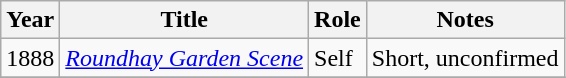<table class="wikitable sortable">
<tr>
<th>Year</th>
<th>Title</th>
<th>Role</th>
<th class="unsortable">Notes</th>
</tr>
<tr>
<td>1888</td>
<td><em><a href='#'>Roundhay Garden Scene</a></em></td>
<td>Self</td>
<td>Short, unconfirmed</td>
</tr>
<tr>
</tr>
</table>
